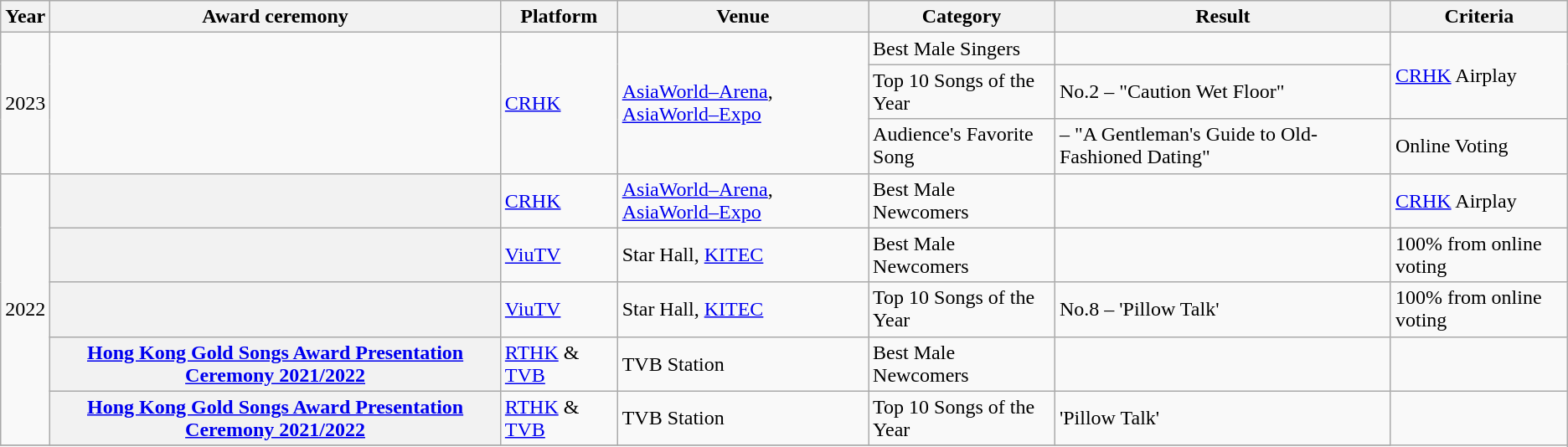<table class="wikitable plainrowheaders">
<tr>
<th scope="col">Year</th>
<th scope="col">Award ceremony</th>
<th scope="col">Platform</th>
<th scope="col">Venue</th>
<th scope="col">Category</th>
<th scope="col">Result</th>
<th scope="col">Criteria</th>
</tr>
<tr>
<td rowspan="3">2023</td>
<td rowspan="3"></td>
<td rowspan="3"><a href='#'>CRHK</a></td>
<td rowspan="3"><a href='#'>AsiaWorld–Arena</a>, <a href='#'>AsiaWorld–Expo</a></td>
<td>Best Male Singers</td>
<td></td>
<td rowspan="2"><a href='#'>CRHK</a> Airplay</td>
</tr>
<tr>
<td>Top 10 Songs of the Year</td>
<td>No.2 – "Caution Wet Floor"</td>
</tr>
<tr>
<td>Audience's Favorite Song</td>
<td> – "A Gentleman's Guide to Old-Fashioned Dating"</td>
<td>Online Voting</td>
</tr>
<tr>
<td rowspan="5">2022</td>
<th scope="row"></th>
<td><a href='#'>CRHK</a></td>
<td><a href='#'>AsiaWorld–Arena</a>, <a href='#'>AsiaWorld–Expo</a></td>
<td>Best Male Newcomers</td>
<td></td>
<td><a href='#'>CRHK</a> Airplay</td>
</tr>
<tr>
<th scope="row"></th>
<td><a href='#'>ViuTV</a></td>
<td>Star Hall, <a href='#'>KITEC</a></td>
<td>Best Male Newcomers</td>
<td></td>
<td>100% from online voting</td>
</tr>
<tr>
<th scope="row"></th>
<td><a href='#'>ViuTV</a></td>
<td>Star Hall, <a href='#'>KITEC</a></td>
<td>Top 10 Songs of the Year</td>
<td>No.8 – 'Pillow Talk'</td>
<td>100% from online voting</td>
</tr>
<tr>
<th scope="row"><a href='#'>Hong Kong Gold Songs Award Presentation Ceremony 2021/2022</a></th>
<td><a href='#'>RTHK</a> & <a href='#'>TVB</a></td>
<td>TVB Station</td>
<td>Best Male Newcomers</td>
<td></td>
<td></td>
</tr>
<tr>
<th scope="row"><a href='#'>Hong Kong Gold Songs Award Presentation Ceremony 2021/2022</a></th>
<td><a href='#'>RTHK</a> & <a href='#'>TVB</a></td>
<td>TVB Station</td>
<td>Top 10 Songs of the Year</td>
<td>'Pillow Talk'</td>
</tr>
<tr>
</tr>
</table>
